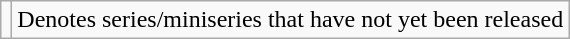<table class="wikitable">
<tr>
<td></td>
<td>Denotes series/miniseries that have not yet been released</td>
</tr>
</table>
